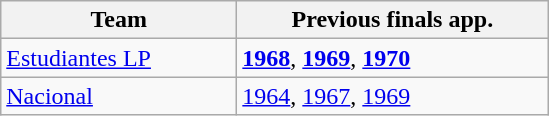<table class="wikitable">
<tr>
<th width=150px>Team</th>
<th width=200px>Previous finals app.</th>
</tr>
<tr>
<td> <a href='#'>Estudiantes LP</a></td>
<td><strong><a href='#'>1968</a></strong>, <strong><a href='#'>1969</a></strong>, <strong><a href='#'>1970</a></strong></td>
</tr>
<tr>
<td> <a href='#'>Nacional</a></td>
<td><a href='#'>1964</a>, <a href='#'>1967</a>, <a href='#'>1969</a></td>
</tr>
</table>
